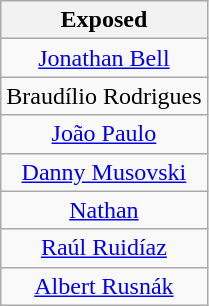<table class="wikitable" style="text-align:center">
<tr>
<th>Exposed</th>
</tr>
<tr>
<td><a href='#'>Jonathan Bell</a></td>
</tr>
<tr>
<td>Braudílio Rodrigues</td>
</tr>
<tr>
<td><a href='#'>João Paulo</a></td>
</tr>
<tr>
<td><a href='#'>Danny Musovski</a></td>
</tr>
<tr>
<td><a href='#'>Nathan</a></td>
</tr>
<tr>
<td><a href='#'>Raúl Ruidíaz</a></td>
</tr>
<tr>
<td><a href='#'>Albert Rusnák</a></td>
</tr>
</table>
